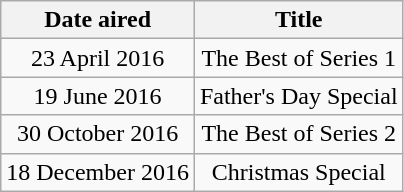<table class="wikitable" style="text-align:center;">
<tr>
<th>Date aired</th>
<th>Title</th>
</tr>
<tr>
<td>23 April 2016</td>
<td>The Best of Series 1</td>
</tr>
<tr>
<td>19 June 2016</td>
<td>Father's Day Special</td>
</tr>
<tr>
<td>30 October 2016</td>
<td>The Best of Series 2</td>
</tr>
<tr>
<td>18 December 2016</td>
<td>Christmas Special</td>
</tr>
</table>
